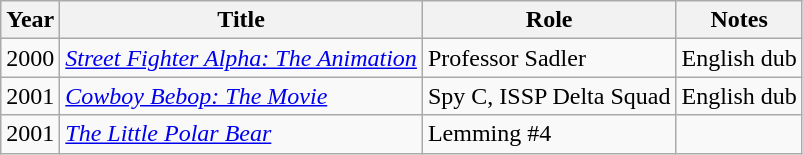<table class="wikitable sortable plainrowheaders" style="white-space:nowrap">
<tr>
<th>Year</th>
<th>Title</th>
<th>Role</th>
<th>Notes</th>
</tr>
<tr>
<td>2000</td>
<td><em><a href='#'>Street Fighter Alpha: The Animation</a></em></td>
<td>Professor Sadler</td>
<td>English dub</td>
</tr>
<tr>
<td>2001</td>
<td><em><a href='#'>Cowboy Bebop: The Movie</a></em></td>
<td>Spy C, ISSP Delta Squad</td>
<td>English dub</td>
</tr>
<tr>
<td>2001</td>
<td><em><a href='#'>The Little Polar Bear</a></em></td>
<td>Lemming #4</td>
<td></td>
</tr>
</table>
